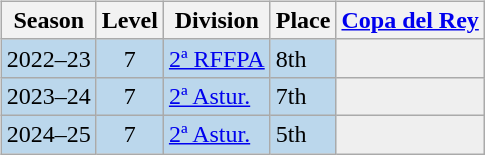<table>
<tr>
<td valign="top" width=0%><br><table class="wikitable">
<tr style="background:#f0f6fa;">
<th>Season</th>
<th>Level</th>
<th>Division</th>
<th>Place</th>
<th><a href='#'>Copa del Rey</a></th>
</tr>
<tr>
<td style="background:#BBD7EC;">2022–23</td>
<td style="background:#BBD7EC;" align="center">7</td>
<td style="background:#BBD7EC;"><a href='#'>2ª RFFPA</a></td>
<td style="background:#BBD7EC;">8th</td>
<th style="background:#efefef;"></th>
</tr>
<tr>
<td style="background:#BBD7EC;">2023–24</td>
<td style="background:#BBD7EC;" align="center">7</td>
<td style="background:#BBD7EC;"><a href='#'>2ª Astur.</a></td>
<td style="background:#BBD7EC;">7th</td>
<th style="background:#efefef;"></th>
</tr>
<tr>
<td style="background:#BBD7EC;">2024–25</td>
<td style="background:#BBD7EC;" align="center">7</td>
<td style="background:#BBD7EC;"><a href='#'>2ª Astur.</a></td>
<td style="background:#BBD7EC;">5th</td>
<th style="background:#efefef;"></th>
</tr>
</table>
</td>
</tr>
</table>
